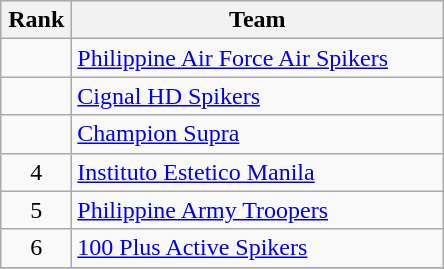<table class="wikitable" style="text-align: center;">
<tr>
<th width=40>Rank</th>
<th width=240>Team</th>
</tr>
<tr>
<td></td>
<td align="left"><a href='#'>Philippine Air Force Air Spikers</a></td>
</tr>
<tr>
<td></td>
<td align="left"><a href='#'>Cignal HD Spikers</a></td>
</tr>
<tr>
<td></td>
<td align="left"><a href='#'>Champion Supra</a></td>
</tr>
<tr>
<td>4</td>
<td align="left"><a href='#'>Instituto Estetico Manila</a></td>
</tr>
<tr>
<td>5</td>
<td align="left"><a href='#'>Philippine Army Troopers</a></td>
</tr>
<tr>
<td>6</td>
<td align="left"><a href='#'>100 Plus Active Spikers</a></td>
</tr>
<tr>
</tr>
</table>
